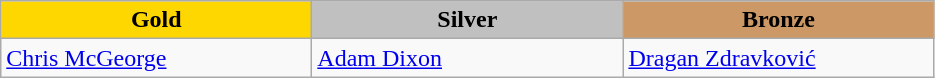<table class="wikitable" style="text-align:left">
<tr align="center">
<td width=200 bgcolor=gold><strong>Gold</strong></td>
<td width=200 bgcolor=silver><strong>Silver</strong></td>
<td width=200 bgcolor=CC9966><strong>Bronze</strong></td>
</tr>
<tr>
<td><a href='#'>Chris McGeorge</a><br><em></em></td>
<td><a href='#'>Adam Dixon</a><br><em></em></td>
<td><a href='#'>Dragan Zdravković</a><br><em></em></td>
</tr>
</table>
